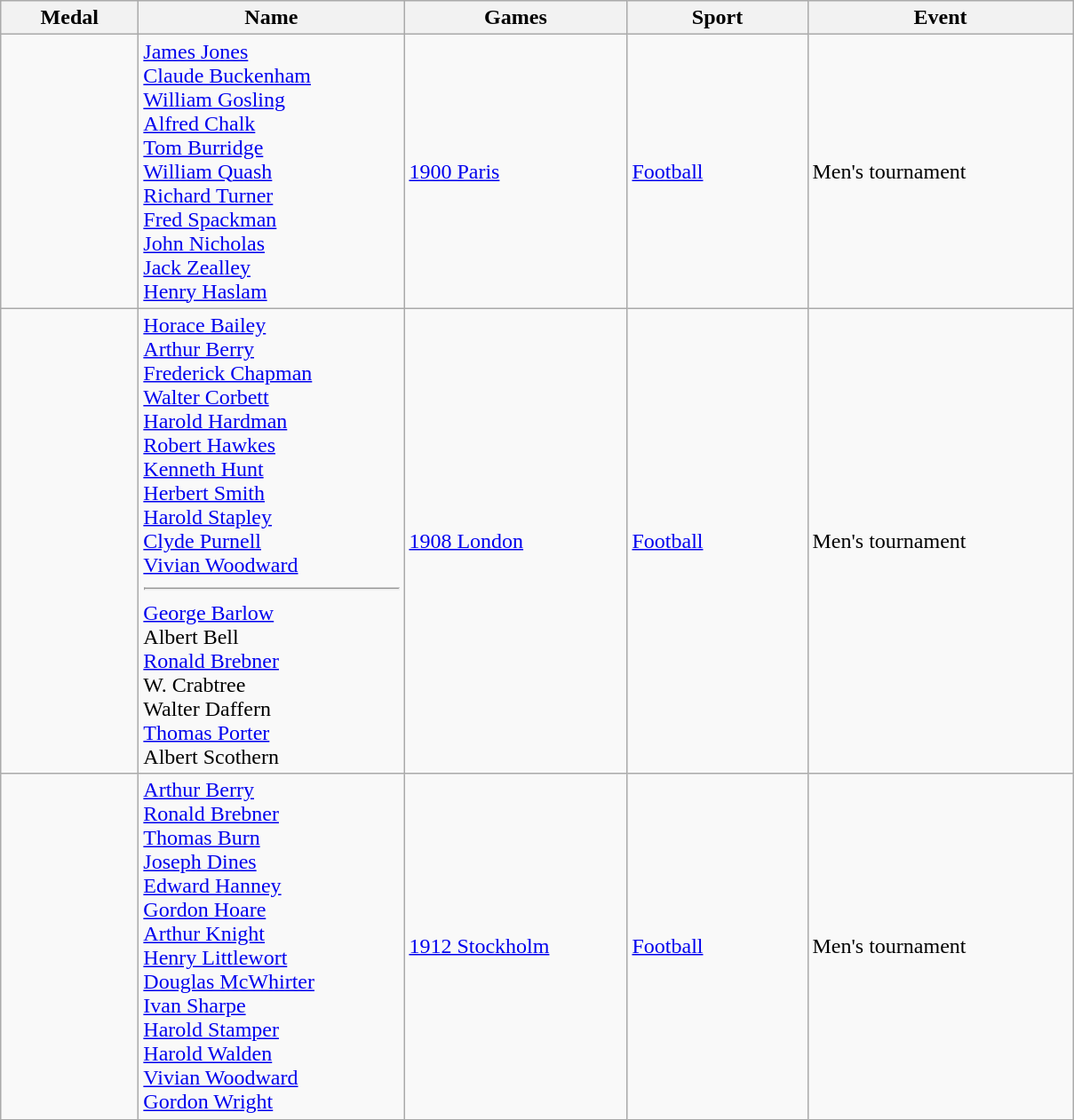<table class="wikitable sortable collapsible collapsed">
<tr>
<th style="width:6em">Medal</th>
<th style="width:12em">Name</th>
<th style="width:10em">Games</th>
<th style="width:8em">Sport</th>
<th style="width:12em">Event</th>
</tr>
<tr>
<td></td>
<td><a href='#'>James Jones</a><br><a href='#'>Claude Buckenham</a><br><a href='#'>William Gosling</a><br><a href='#'>Alfred Chalk</a><br><a href='#'>Tom Burridge</a><br><a href='#'>William Quash</a><br><a href='#'>Richard Turner</a><br><a href='#'>Fred Spackman</a><br><a href='#'>John Nicholas</a><br><a href='#'>Jack Zealley</a><br><a href='#'>Henry Haslam</a></td>
<td> <a href='#'>1900 Paris</a></td>
<td> <a href='#'>Football</a></td>
<td>Men's tournament</td>
</tr>
<tr>
<td></td>
<td><a href='#'>Horace Bailey</a><br><a href='#'>Arthur Berry</a><br><a href='#'>Frederick Chapman</a><br><a href='#'>Walter Corbett</a><br><a href='#'>Harold Hardman</a><br><a href='#'>Robert Hawkes</a><br><a href='#'>Kenneth Hunt</a><br><a href='#'>Herbert Smith</a><br><a href='#'>Harold Stapley</a><br><a href='#'>Clyde Purnell</a><br><a href='#'>Vivian Woodward</a> <hr> <a href='#'>George Barlow</a><br> Albert Bell <br><a href='#'>Ronald Brebner</a><br>W. Crabtree<br>Walter Daffern<br><a href='#'>Thomas Porter</a><br>Albert Scothern</td>
<td> <a href='#'>1908 London</a></td>
<td> <a href='#'>Football</a></td>
<td>Men's tournament</td>
</tr>
<tr>
<td></td>
<td><a href='#'>Arthur Berry</a><br><a href='#'>Ronald Brebner</a><br><a href='#'>Thomas Burn</a><br><a href='#'>Joseph Dines</a><br><a href='#'>Edward Hanney</a><br><a href='#'>Gordon Hoare</a><br><a href='#'>Arthur Knight</a><br><a href='#'>Henry Littlewort</a><br><a href='#'>Douglas McWhirter</a><br><a href='#'>Ivan Sharpe</a><br><a href='#'>Harold Stamper</a><br><a href='#'>Harold Walden</a><br><a href='#'>Vivian Woodward</a><br><a href='#'>Gordon Wright</a></td>
<td> <a href='#'>1912 Stockholm</a></td>
<td> <a href='#'>Football</a></td>
<td>Men's tournament</td>
</tr>
</table>
